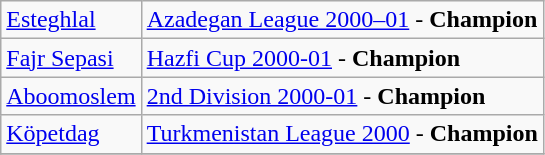<table class="wikitable">
<tr>
<td> <a href='#'>Esteghlal</a></td>
<td><a href='#'>Azadegan League 2000–01</a> - <strong>Champion</strong></td>
</tr>
<tr>
<td> <a href='#'>Fajr Sepasi</a></td>
<td><a href='#'>Hazfi Cup 2000-01</a> - <strong>Champion</strong></td>
</tr>
<tr>
<td> <a href='#'>Aboomoslem</a></td>
<td><a href='#'>2nd Division 2000-01</a> - <strong>Champion</strong></td>
</tr>
<tr>
<td> <a href='#'>Köpetdag</a></td>
<td><a href='#'>Turkmenistan League 2000</a> - <strong>Champion</strong></td>
</tr>
<tr>
</tr>
</table>
